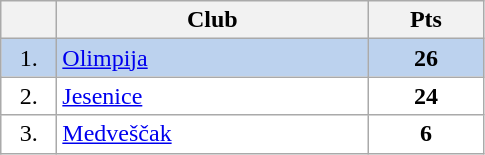<table class="wikitable">
<tr>
<th width="30"></th>
<th width="200">Club</th>
<th width="70">Pts</th>
</tr>
<tr bgcolor="#BCD2EE" align="center">
<td>1.</td>
<td align="left"><a href='#'>Olimpija</a></td>
<td><strong>26</strong></td>
</tr>
<tr bgcolor="#FFFFFF" align="center">
<td>2.</td>
<td align="left"><a href='#'>Jesenice</a></td>
<td><strong>24</strong></td>
</tr>
<tr bgcolor="#FFFFFF" align="center">
<td>3.</td>
<td align="left"><a href='#'>Medveščak</a></td>
<td><strong>6</strong></td>
</tr>
</table>
